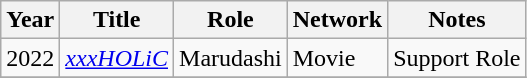<table class="wikitable sortable">
<tr>
<th>Year</th>
<th>Title</th>
<th>Role</th>
<th>Network</th>
<th class="unsortable">Notes</th>
</tr>
<tr>
<td>2022</td>
<td><em><a href='#'>xxxHOLiC</a></em></td>
<td>Marudashi</td>
<td>Movie</td>
<td>Support Role</td>
</tr>
<tr>
</tr>
</table>
